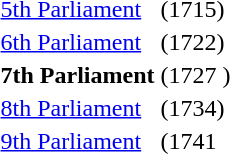<table id=toc style="float:right">
<tr>
<td><a href='#'>5th Parliament</a></td>
<td>(1715)</td>
</tr>
<tr>
<td><a href='#'>6th Parliament</a></td>
<td>(1722)</td>
</tr>
<tr>
<td><strong>7th Parliament</strong></td>
<td>(1727 )</td>
</tr>
<tr>
<td><a href='#'>8th Parliament</a></td>
<td>(1734)</td>
</tr>
<tr>
<td><a href='#'>9th Parliament</a></td>
<td>(1741</td>
</tr>
</table>
